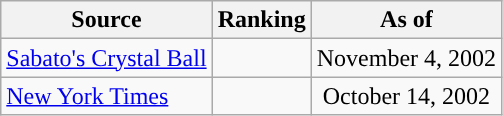<table class="wikitable" style="text-align:center">
<tr>
<th>Source</th>
<th>Ranking</th>
<th>As of</th>
</tr>
<tr>
<td align=left><a href='#'>Sabato's Crystal Ball</a></td>
<td style="background:"></td>
<td>November 4, 2002</td>
</tr>
<tr>
<td align=left><a href='#'>New York Times</a></td>
<td style="background:"></td>
<td>October 14, 2002</td>
</tr>
</table>
